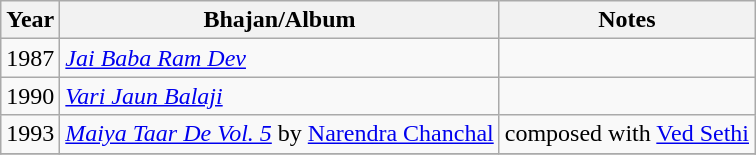<table class="wikitable sortable">
<tr>
<th>Year</th>
<th>Bhajan/Album</th>
<th>Notes</th>
</tr>
<tr>
<td>1987</td>
<td><em><a href='#'>Jai Baba Ram Dev</a></em></td>
<td></td>
</tr>
<tr>
<td>1990</td>
<td><em><a href='#'>Vari Jaun Balaji</a></em></td>
<td></td>
</tr>
<tr>
<td>1993</td>
<td><em><a href='#'>Maiya Taar De Vol. 5</a></em> by <a href='#'>Narendra Chanchal</a></td>
<td>composed with <a href='#'>Ved Sethi</a></td>
</tr>
<tr>
</tr>
</table>
